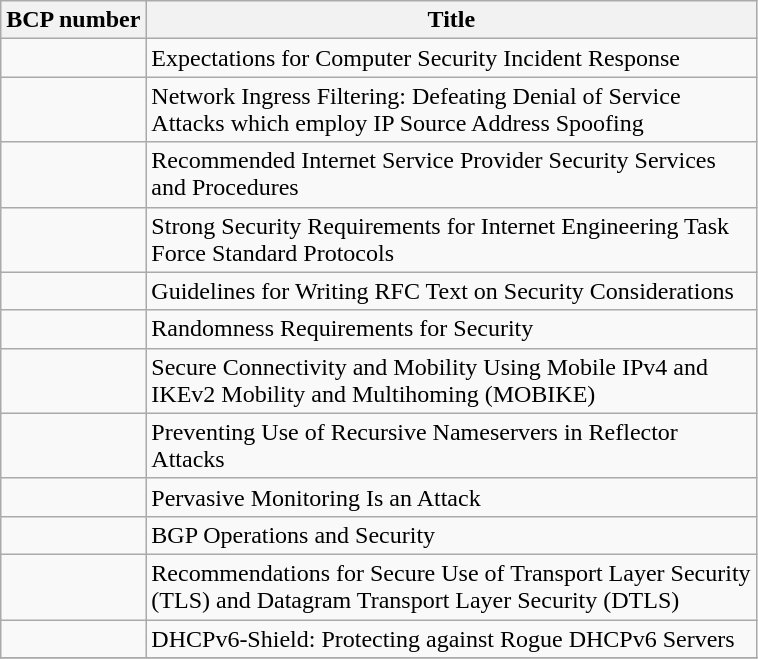<table class="wikitable sortable" border="1">
<tr>
<th>BCP number</th>
<th>Title</th>
</tr>
<tr>
<td></td>
<td style="width:400px">Expectations for Computer Security Incident Response</td>
</tr>
<tr>
<td></td>
<td style="width:400px">Network Ingress Filtering: Defeating Denial of Service Attacks which employ IP Source Address Spoofing</td>
</tr>
<tr>
<td></td>
<td style="width:400px">Recommended Internet Service Provider Security Services and Procedures</td>
</tr>
<tr>
<td></td>
<td style="width:400px">Strong Security Requirements for Internet Engineering Task Force Standard Protocols</td>
</tr>
<tr>
<td></td>
<td style="width:400px">Guidelines for Writing RFC Text on Security Considerations</td>
</tr>
<tr>
<td></td>
<td style="width:400px">Randomness Requirements for Security</td>
</tr>
<tr>
<td></td>
<td style="width:400px">Secure Connectivity and Mobility Using Mobile IPv4 and IKEv2 Mobility and Multihoming (MOBIKE)</td>
</tr>
<tr>
<td></td>
<td style="width:400px">Preventing Use of Recursive Nameservers in Reflector Attacks</td>
</tr>
<tr>
<td></td>
<td style="width:400px">Pervasive Monitoring Is an Attack</td>
</tr>
<tr>
<td></td>
<td style="width:400px">BGP Operations and Security</td>
</tr>
<tr>
<td></td>
<td style="width:400px">Recommendations for Secure Use of Transport Layer Security (TLS) and Datagram Transport Layer Security (DTLS)</td>
</tr>
<tr>
<td></td>
<td style="width:400px">DHCPv6-Shield: Protecting against Rogue DHCPv6 Servers</td>
</tr>
<tr>
</tr>
</table>
